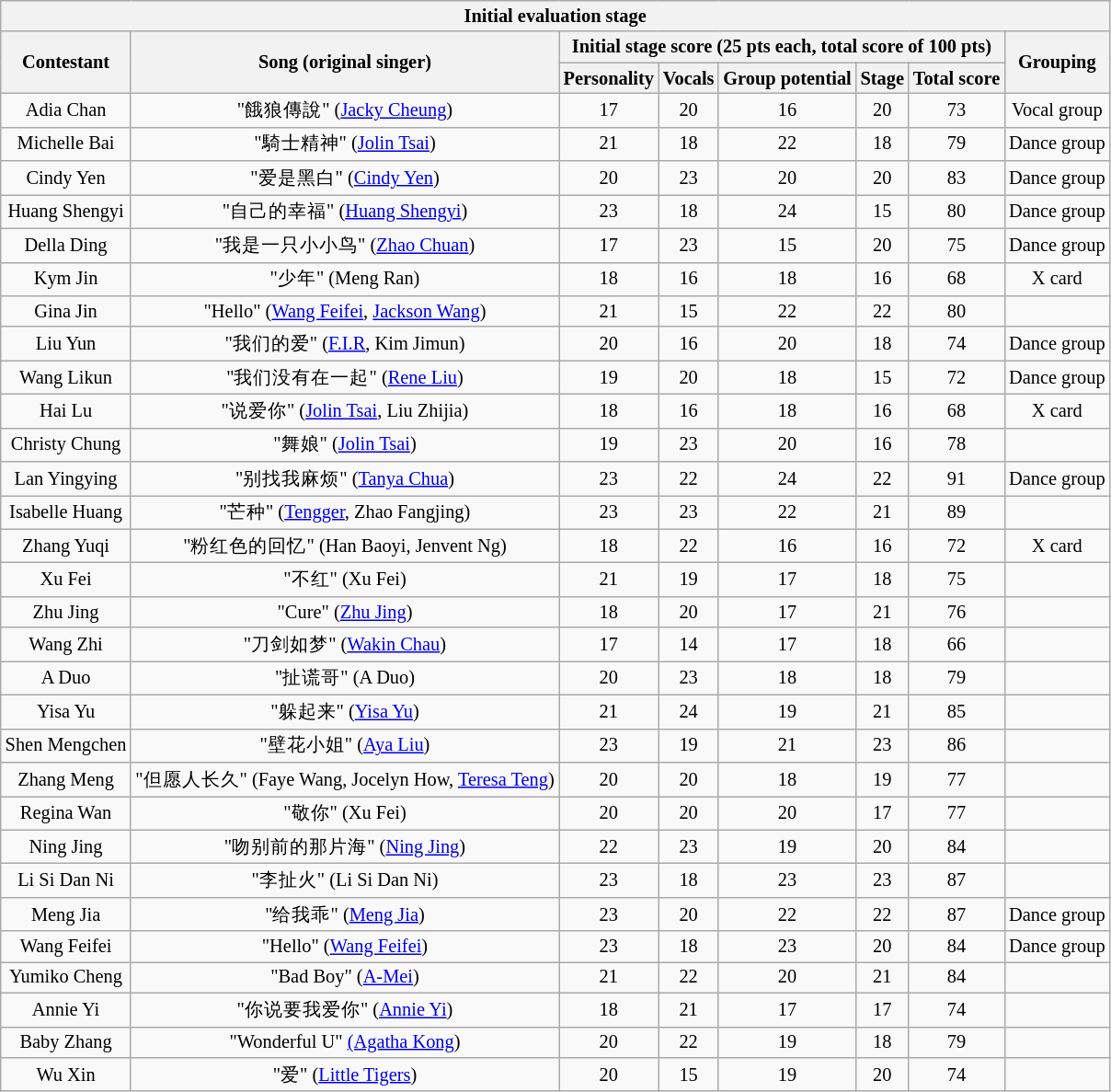<table class="wikitable sortable" style="text-align:center; font-size: 85%;">
<tr>
<th colspan="8">Initial evaluation stage</th>
</tr>
<tr>
<th rowspan="2">Contestant</th>
<th rowspan="2">Song (original singer)</th>
<th colspan="5">Initial stage score (25 pts each, total score of 100 pts)</th>
<th rowspan="2">Grouping</th>
</tr>
<tr>
<th>Personality</th>
<th>Vocals</th>
<th>Group potential</th>
<th>Stage</th>
<th>Total score</th>
</tr>
<tr>
<td>Adia Chan</td>
<td>"餓狼傳說" (<a href='#'>Jacky Cheung</a>)</td>
<td>17</td>
<td>20</td>
<td>16</td>
<td>20</td>
<td>73</td>
<td>Vocal group</td>
</tr>
<tr>
<td>Michelle Bai</td>
<td>"騎士精神" (<a href='#'>Jolin Tsai</a>)</td>
<td>21</td>
<td>18</td>
<td>22</td>
<td>18</td>
<td>79</td>
<td>Dance group</td>
</tr>
<tr>
<td>Cindy Yen</td>
<td>"爱是黑白" (<a href='#'>Cindy Yen</a>)</td>
<td>20</td>
<td>23</td>
<td>20</td>
<td>20</td>
<td>83</td>
<td>Dance group</td>
</tr>
<tr>
<td>Huang Shengyi</td>
<td>"自己的幸福" (<a href='#'>Huang Shengyi</a>)</td>
<td>23</td>
<td>18</td>
<td>24</td>
<td>15</td>
<td>80</td>
<td>Dance group</td>
</tr>
<tr>
<td>Della Ding</td>
<td>"我是一只小小鸟" (<a href='#'>Zhao Chuan</a>)</td>
<td>17</td>
<td>23</td>
<td>15</td>
<td>20</td>
<td>75</td>
<td>Dance group</td>
</tr>
<tr>
<td>Kym Jin</td>
<td>"少年" (Meng Ran)</td>
<td>18</td>
<td>16</td>
<td>18</td>
<td>16</td>
<td>68</td>
<td>X card</td>
</tr>
<tr>
<td>Gina Jin</td>
<td>"Hello" (<a href='#'>Wang Feifei</a>, <a href='#'>Jackson Wang</a>)</td>
<td>21</td>
<td>15</td>
<td>22</td>
<td>22</td>
<td>80</td>
<td></td>
</tr>
<tr>
<td>Liu Yun</td>
<td>"我们的爱" (<a href='#'>F.I.R</a>, Kim Jimun)</td>
<td>20</td>
<td>16</td>
<td>20</td>
<td>18</td>
<td>74</td>
<td>Dance group</td>
</tr>
<tr>
<td>Wang Likun</td>
<td>"我们没有在一起" (<a href='#'>Rene Liu</a>)</td>
<td>19</td>
<td>20</td>
<td>18</td>
<td>15</td>
<td>72</td>
<td>Dance group</td>
</tr>
<tr>
<td>Hai Lu</td>
<td>"说爱你" (<a href='#'>Jolin Tsai</a>, Liu Zhijia)</td>
<td>18</td>
<td>16</td>
<td>18</td>
<td>16</td>
<td>68</td>
<td>X card</td>
</tr>
<tr>
<td>Christy Chung</td>
<td>"舞娘" (<a href='#'>Jolin Tsai</a>)</td>
<td>19</td>
<td>23</td>
<td>20</td>
<td>16</td>
<td>78</td>
<td></td>
</tr>
<tr>
<td>Lan Yingying</td>
<td>"别找我麻烦" (<a href='#'>Tanya Chua</a>)</td>
<td>23</td>
<td>22</td>
<td>24</td>
<td>22</td>
<td>91</td>
<td>Dance group</td>
</tr>
<tr>
<td>Isabelle Huang</td>
<td>"芒种" (<a href='#'>Tengger</a>, Zhao Fangjing)</td>
<td>23</td>
<td>23</td>
<td>22</td>
<td>21</td>
<td>89</td>
<td></td>
</tr>
<tr>
<td>Zhang Yuqi</td>
<td>"粉红色的回忆" (Han Baoyi, Jenvent Ng)</td>
<td>18</td>
<td>22</td>
<td>16</td>
<td>16</td>
<td>72</td>
<td>X card</td>
</tr>
<tr>
<td>Xu Fei</td>
<td>"不红" (Xu Fei)</td>
<td>21</td>
<td>19</td>
<td>17</td>
<td>18</td>
<td>75</td>
<td></td>
</tr>
<tr>
<td>Zhu Jing</td>
<td>"Cure" (<a href='#'>Zhu Jing</a>)</td>
<td>18</td>
<td>20</td>
<td>17</td>
<td>21</td>
<td>76</td>
<td></td>
</tr>
<tr>
<td>Wang Zhi</td>
<td>"刀剑如梦" (<a href='#'>Wakin Chau</a>)</td>
<td>17</td>
<td>14</td>
<td>17</td>
<td>18</td>
<td>66</td>
<td></td>
</tr>
<tr>
<td>A Duo</td>
<td>"扯谎哥" (A Duo)</td>
<td>20</td>
<td>23</td>
<td>18</td>
<td>18</td>
<td>79</td>
<td></td>
</tr>
<tr>
<td>Yisa Yu</td>
<td>"躲起来" (<a href='#'>Yisa Yu</a>)</td>
<td>21</td>
<td>24</td>
<td>19</td>
<td>21</td>
<td>85</td>
<td></td>
</tr>
<tr>
<td>Shen Mengchen</td>
<td>"壁花小姐" (<a href='#'>Aya Liu</a>)</td>
<td>23</td>
<td>19</td>
<td>21</td>
<td>23</td>
<td>86</td>
<td></td>
</tr>
<tr>
<td>Zhang Meng</td>
<td>"但愿人长久" (Faye Wang, Jocelyn How, <a href='#'>Teresa Teng</a>)</td>
<td>20</td>
<td>20</td>
<td>18</td>
<td>19</td>
<td>77</td>
<td></td>
</tr>
<tr>
<td>Regina Wan</td>
<td>"敬你" (Xu Fei)</td>
<td>20</td>
<td>20</td>
<td>20</td>
<td>17</td>
<td>77</td>
<td></td>
</tr>
<tr>
<td>Ning Jing</td>
<td>"吻别前的那片海" (<a href='#'>Ning Jing</a>)</td>
<td>22</td>
<td>23</td>
<td>19</td>
<td>20</td>
<td>84</td>
<td></td>
</tr>
<tr>
<td>Li Si Dan Ni</td>
<td>"李扯火" (Li Si Dan Ni)</td>
<td>23</td>
<td>18</td>
<td>23</td>
<td>23</td>
<td>87</td>
<td></td>
</tr>
<tr>
<td>Meng Jia</td>
<td>"给我乖" (<a href='#'>Meng Jia</a>)</td>
<td>23</td>
<td>20</td>
<td>22</td>
<td>22</td>
<td>87</td>
<td>Dance group</td>
</tr>
<tr>
<td>Wang Feifei</td>
<td>"Hello" (<a href='#'>Wang Feifei</a>)</td>
<td>23</td>
<td>18</td>
<td>23</td>
<td>20</td>
<td>84</td>
<td>Dance group</td>
</tr>
<tr>
<td>Yumiko Cheng</td>
<td>"Bad Boy" (<a href='#'>A-Mei</a>)</td>
<td>21</td>
<td>22</td>
<td>20</td>
<td>21</td>
<td>84</td>
<td></td>
</tr>
<tr>
<td>Annie Yi</td>
<td>"你说要我爱你" (<a href='#'>Annie Yi</a>)</td>
<td>18</td>
<td>21</td>
<td>17</td>
<td>17</td>
<td>74</td>
<td></td>
</tr>
<tr>
<td>Baby Zhang</td>
<td>"Wonderful U" <a href='#'>(Agatha Kong</a>)</td>
<td>20</td>
<td>22</td>
<td>19</td>
<td>18</td>
<td>79</td>
<td></td>
</tr>
<tr>
<td>Wu Xin</td>
<td>"爱" (<a href='#'>Little Tigers</a>)</td>
<td>20</td>
<td>15</td>
<td>19</td>
<td>20</td>
<td>74</td>
<td></td>
</tr>
</table>
